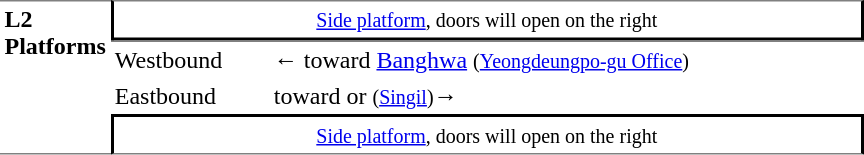<table table border=0 cellspacing=0 cellpadding=3>
<tr>
<td style="border-top:solid 1px gray;border-bottom:solid 1px gray;" width=50 rowspan=10 valign=top><strong>L2<br>Platforms</strong></td>
<td style="border-top:solid 1px gray;border-right:solid 2px black;border-left:solid 2px black;border-bottom:solid 2px black;text-align:center;" colspan=2><small><a href='#'>Side platform</a>, doors will open on the right</small></td>
</tr>
<tr>
<td style="border-bottom:solid 0px gray;border-top:solid 1px gray;" width=100>Westbound</td>
<td style="border-bottom:solid 0px gray;border-top:solid 1px gray;" width=390>←  toward <a href='#'>Banghwa</a> <small>(<a href='#'>Yeongdeungpo-gu Office</a>)</small></td>
</tr>
<tr>
<td>Eastbound</td>
<td>  toward  or  <small>(<a href='#'>Singil</a>)</small>→</td>
</tr>
<tr>
<td style="border-top:solid 2px black;border-right:solid 2px black;border-left:solid 2px black;border-bottom:solid 1px gray;text-align:center;" colspan=2><small><a href='#'>Side platform</a>, doors will open on the right</small></td>
</tr>
</table>
